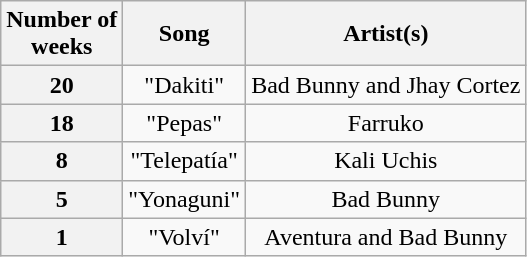<table class="wikitable plainrowheaders" style="text-align:center">
<tr>
<th>Number of<br>weeks</th>
<th>Song</th>
<th>Artist(s)</th>
</tr>
<tr>
<th scope="row" style="text-align:center">20</th>
<td>"Dakiti"</td>
<td>Bad Bunny and Jhay Cortez</td>
</tr>
<tr>
<th scope="row" style="text-align:center">18</th>
<td>"Pepas"</td>
<td>Farruko</td>
</tr>
<tr>
<th scope="row" style="text-align:center">8</th>
<td>"Telepatía"</td>
<td>Kali Uchis</td>
</tr>
<tr>
<th scope="row" style="text-align:center">5</th>
<td>"Yonaguni"</td>
<td>Bad Bunny</td>
</tr>
<tr>
<th scope="row" style="text-align:center">1</th>
<td>"Volví"</td>
<td>Aventura and Bad Bunny</td>
</tr>
</table>
